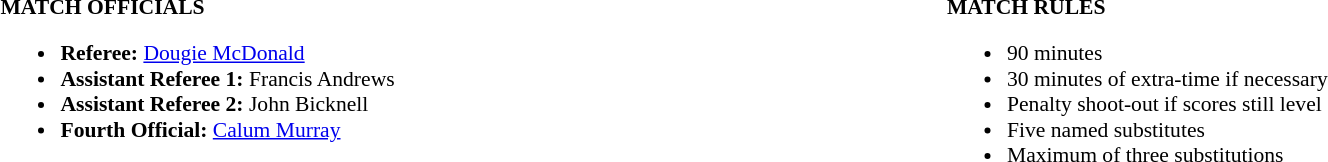<table width=100% style="font-size: 90%">
<tr>
<td width=50% valign=top><br><strong>MATCH OFFICIALS</strong><ul><li><strong>Referee:</strong> <a href='#'>Dougie McDonald</a></li><li><strong>Assistant Referee 1:</strong> Francis Andrews</li><li><strong>Assistant Referee 2:</strong> John Bicknell</li><li><strong>Fourth Official:</strong> <a href='#'>Calum Murray</a></li></ul></td>
<td width=50% valign=top><br><strong>MATCH RULES</strong><ul><li>90 minutes</li><li>30 minutes of extra-time if necessary</li><li>Penalty shoot-out if scores still level</li><li>Five named substitutes</li><li>Maximum of three substitutions</li></ul></td>
</tr>
</table>
